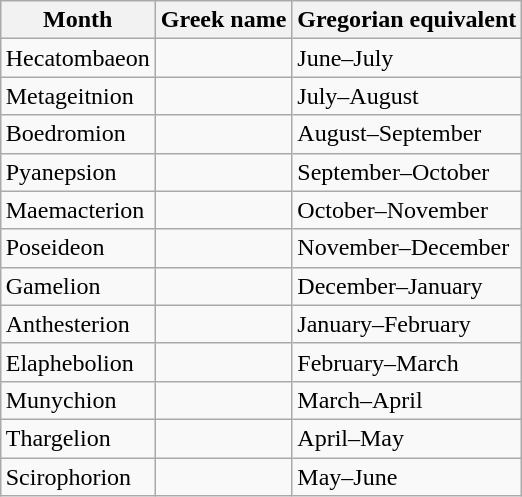<table class="wikitable" style="margin: 1em auto 1em auto">
<tr>
<th>Month</th>
<th>Greek name</th>
<th>Gregorian equivalent</th>
</tr>
<tr>
<td>Hecatombaeon</td>
<td></td>
<td>June–July</td>
</tr>
<tr>
<td>Metageitnion</td>
<td></td>
<td>July–August</td>
</tr>
<tr>
<td>Boedromion</td>
<td></td>
<td>August–September</td>
</tr>
<tr>
<td>Pyanepsion</td>
<td></td>
<td>September–October</td>
</tr>
<tr>
<td>Maemacterion</td>
<td></td>
<td>October–November</td>
</tr>
<tr>
<td>Poseideon</td>
<td></td>
<td>November–December</td>
</tr>
<tr>
<td>Gamelion</td>
<td></td>
<td>December–January</td>
</tr>
<tr>
<td>Anthesterion</td>
<td></td>
<td>January–February</td>
</tr>
<tr>
<td>Elaphebolion</td>
<td></td>
<td>February–March</td>
</tr>
<tr>
<td>Munychion</td>
<td></td>
<td>March–April</td>
</tr>
<tr>
<td>Thargelion</td>
<td></td>
<td>April–May</td>
</tr>
<tr>
<td>Scirophorion</td>
<td></td>
<td>May–June</td>
</tr>
</table>
